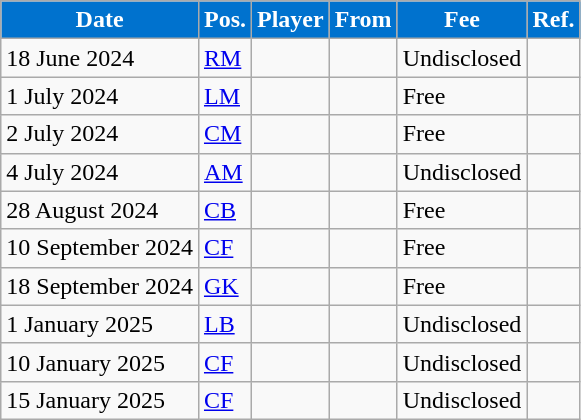<table class="wikitable plainrowheaders sortable">
<tr>
<th style="background:#0072CE; color:#ffffff">Date</th>
<th style="background:#0072CE; color:#ffffff">Pos.</th>
<th style="background:#0072CE; color:#ffffff">Player</th>
<th style="background:#0072CE; color:#ffffff">From</th>
<th style="background:#0072CE; color:#ffffff">Fee</th>
<th style="background:#0072CE; color:#ffffff">Ref.</th>
</tr>
<tr>
<td>18 June 2024</td>
<td><a href='#'>RM</a></td>
<td></td>
<td></td>
<td>Undisclosed</td>
<td></td>
</tr>
<tr>
<td>1 July 2024</td>
<td><a href='#'>LM</a></td>
<td></td>
<td></td>
<td>Free</td>
<td></td>
</tr>
<tr>
<td>2 July 2024</td>
<td><a href='#'>CM</a></td>
<td></td>
<td></td>
<td>Free</td>
<td></td>
</tr>
<tr>
<td>4 July 2024</td>
<td><a href='#'>AM</a></td>
<td></td>
<td></td>
<td>Undisclosed</td>
<td></td>
</tr>
<tr>
<td>28 August 2024</td>
<td><a href='#'>CB</a></td>
<td></td>
<td></td>
<td>Free</td>
<td></td>
</tr>
<tr>
<td>10 September 2024</td>
<td><a href='#'>CF</a></td>
<td></td>
<td></td>
<td>Free</td>
<td></td>
</tr>
<tr>
<td>18 September 2024</td>
<td><a href='#'>GK</a></td>
<td></td>
<td></td>
<td>Free</td>
<td></td>
</tr>
<tr>
<td>1 January 2025</td>
<td><a href='#'>LB</a></td>
<td></td>
<td></td>
<td>Undisclosed</td>
<td></td>
</tr>
<tr>
<td>10 January 2025</td>
<td><a href='#'>CF</a></td>
<td></td>
<td></td>
<td>Undisclosed</td>
<td></td>
</tr>
<tr>
<td>15 January 2025</td>
<td><a href='#'>CF</a></td>
<td></td>
<td></td>
<td>Undisclosed</td>
<td></td>
</tr>
</table>
